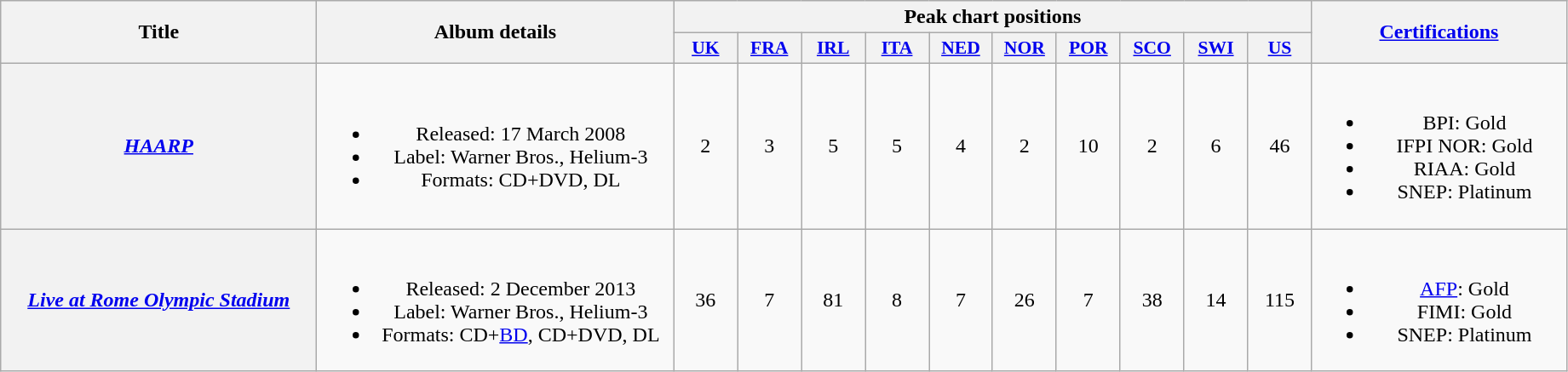<table class="wikitable plainrowheaders" style="text-align:center;">
<tr>
<th scope="col" rowspan="2" style="width:15em;">Title</th>
<th scope="col" rowspan="2" style="width:17em;">Album details</th>
<th scope="col" colspan="10">Peak chart positions</th>
<th scope="col" rowspan="2" style="width:12em;"><a href='#'>Certifications</a></th>
</tr>
<tr>
<th scope="col" style="width:3em;font-size:90%;"><a href='#'>UK</a><br></th>
<th scope="col" style="width:3em;font-size:90%;"><a href='#'>FRA</a><br></th>
<th scope="col" style="width:3em;font-size:90%;"><a href='#'>IRL</a><br></th>
<th scope="col" style="width:3em;font-size:90%;"><a href='#'>ITA</a><br></th>
<th scope="col" style="width:3em;font-size:90%;"><a href='#'>NED</a><br></th>
<th scope="col" style="width:3em;font-size:90%;"><a href='#'>NOR</a><br></th>
<th scope="col" style="width:3em;font-size:90%;"><a href='#'>POR</a><br></th>
<th scope="col" style="width:3em;font-size:90%;"><a href='#'>SCO</a><br></th>
<th scope="col" style="width:3em;font-size:90%;"><a href='#'>SWI</a><br></th>
<th scope="col" style="width:3em;font-size:90%;"><a href='#'>US</a><br></th>
</tr>
<tr>
<th scope="row"><em><a href='#'>HAARP</a></em></th>
<td><br><ul><li>Released: 17 March 2008</li><li>Label: Warner Bros., Helium-3</li><li>Formats: CD+DVD, DL</li></ul></td>
<td>2</td>
<td>3</td>
<td>5</td>
<td>5</td>
<td>4</td>
<td>2</td>
<td>10</td>
<td>2</td>
<td>6</td>
<td>46</td>
<td><br><ul><li>BPI: Gold</li><li>IFPI NOR: Gold</li><li>RIAA: Gold</li><li>SNEP: Platinum</li></ul></td>
</tr>
<tr>
<th scope="row"><em><a href='#'>Live at Rome Olympic Stadium</a></em></th>
<td><br><ul><li>Released: 2 December 2013</li><li>Label: Warner Bros., Helium-3</li><li>Formats: CD+<a href='#'>BD</a>, CD+DVD, DL</li></ul></td>
<td>36</td>
<td>7</td>
<td>81</td>
<td>8</td>
<td>7</td>
<td>26</td>
<td>7</td>
<td>38</td>
<td>14</td>
<td>115</td>
<td><br><ul><li><a href='#'>AFP</a>: Gold</li><li>FIMI: Gold</li><li>SNEP: Platinum</li></ul></td>
</tr>
</table>
